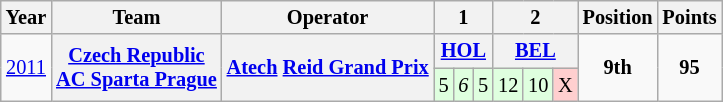<table class="wikitable" style="text-align:center; font-size:85%">
<tr>
<th>Year</th>
<th>Team</th>
<th>Operator</th>
<th colspan=3>1</th>
<th colspan=3>2</th>
<th>Position</th>
<th>Points</th>
</tr>
<tr>
<td rowspan=2><a href='#'>2011</a></td>
<th rowspan=2 nowrap><a href='#'>Czech Republic<br>AC Sparta Prague</a></th>
<th rowspan=2 nowrap><a href='#'>Atech</a> <a href='#'>Reid Grand Prix</a></th>
<th colspan=3><a href='#'>HOL</a></th>
<th colspan=3><a href='#'>BEL</a></th>
<td rowspan=2><strong>9th</strong></td>
<td rowspan=2><strong>95</strong></td>
</tr>
<tr>
<td style="background:#DFFFDF;">5</td>
<td style="background:#DFFFDF;"><em>6</em></td>
<td style="background:#DFFFDF;">5</td>
<td style="background:#DFFFDF;">12</td>
<td style="background:#DFFFDF;">10</td>
<td style="background:#FFCFCF;">X</td>
</tr>
</table>
